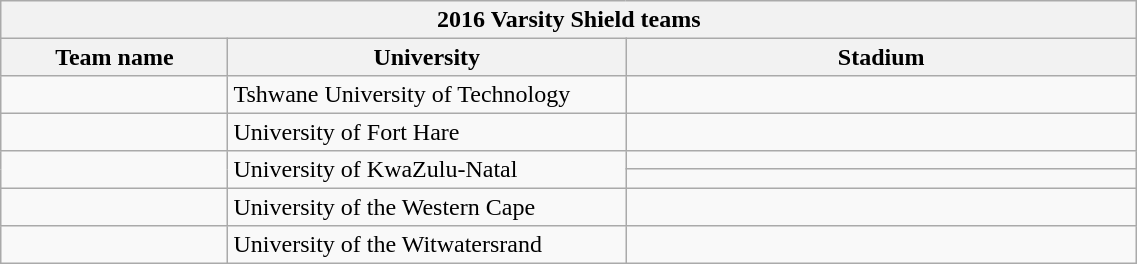<table class="wikitable" style="text-align:left; line-height:110%; font-size:100%; width:60%;">
<tr>
<th colspan="3" cellpadding="0" cellspacing="0" align="center"><strong>2016 Varsity Shield teams</strong></th>
</tr>
<tr>
<th style="width:20%;">Team name</th>
<th style="width:35%;">University</th>
<th style="width:45%;">Stadium</th>
</tr>
<tr>
<td></td>
<td>Tshwane University of Technology</td>
<td></td>
</tr>
<tr>
<td></td>
<td>University of Fort Hare</td>
<td></td>
</tr>
<tr>
<td rowspan=2></td>
<td rowspan=2>University of KwaZulu-Natal</td>
<td></td>
</tr>
<tr>
<td></td>
</tr>
<tr>
<td></td>
<td>University of the Western Cape</td>
<td></td>
</tr>
<tr>
<td></td>
<td>University of the Witwatersrand</td>
<td></td>
</tr>
</table>
